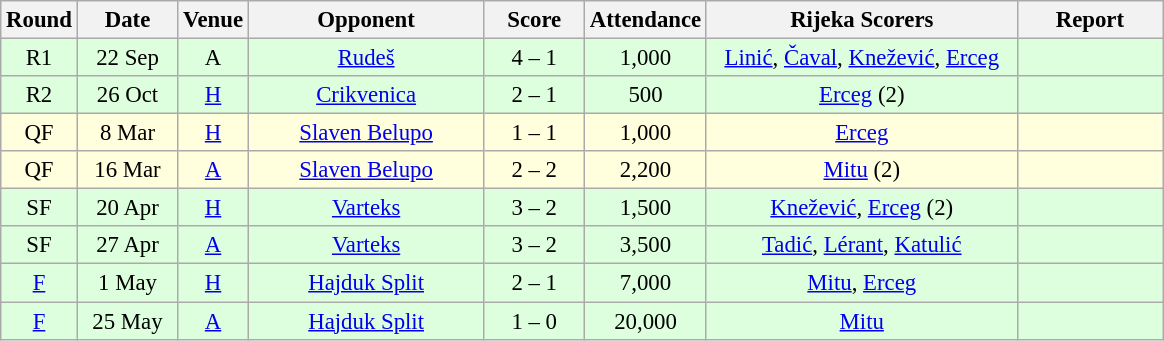<table class="wikitable sortable" style="text-align: center; font-size:95%;">
<tr>
<th width="30">Round</th>
<th width="60">Date</th>
<th width="20">Venue</th>
<th width="150">Opponent</th>
<th width="60">Score</th>
<th width="40">Attendance</th>
<th width="200">Rijeka Scorers</th>
<th width="90" class="unsortable">Report</th>
</tr>
<tr bgcolor="#ddffdd">
<td>R1</td>
<td>22 Sep</td>
<td>A</td>
<td><a href='#'>Rudeš</a></td>
<td>4 – 1</td>
<td>1,000</td>
<td><a href='#'>Linić</a>, <a href='#'>Čaval</a>, <a href='#'>Knežević</a>, <a href='#'>Erceg</a></td>
<td></td>
</tr>
<tr bgcolor="#ddffdd">
<td>R2</td>
<td>26 Oct</td>
<td><a href='#'>H</a></td>
<td><a href='#'>Crikvenica</a></td>
<td>2 – 1</td>
<td>500</td>
<td><a href='#'>Erceg</a> (2)</td>
<td></td>
</tr>
<tr bgcolor="#ffffdd">
<td>QF</td>
<td>8 Mar</td>
<td><a href='#'>H</a></td>
<td><a href='#'>Slaven Belupo</a></td>
<td>1 – 1</td>
<td>1,000</td>
<td><a href='#'>Erceg</a></td>
<td></td>
</tr>
<tr bgcolor="#ffffdd">
<td>QF</td>
<td>16 Mar</td>
<td><a href='#'>A</a></td>
<td><a href='#'>Slaven Belupo</a></td>
<td>2 – 2</td>
<td>2,200</td>
<td><a href='#'>Mitu</a> (2)</td>
<td></td>
</tr>
<tr bgcolor="#ddffdd">
<td>SF</td>
<td>20 Apr</td>
<td><a href='#'>H</a></td>
<td><a href='#'>Varteks</a></td>
<td>3 – 2</td>
<td>1,500</td>
<td><a href='#'>Knežević</a>, <a href='#'>Erceg</a> (2)</td>
<td></td>
</tr>
<tr bgcolor="#ddffdd">
<td>SF</td>
<td>27 Apr</td>
<td><a href='#'>A</a></td>
<td><a href='#'>Varteks</a></td>
<td>3 – 2</td>
<td>3,500</td>
<td><a href='#'>Tadić</a>, <a href='#'>Lérant</a>, <a href='#'>Katulić</a></td>
<td></td>
</tr>
<tr bgcolor="#ddffdd">
<td><a href='#'>F</a></td>
<td>1 May</td>
<td><a href='#'>H</a></td>
<td><a href='#'>Hajduk Split</a></td>
<td>2 – 1</td>
<td>7,000</td>
<td><a href='#'>Mitu</a>, <a href='#'>Erceg</a></td>
<td></td>
</tr>
<tr bgcolor="#ddffdd">
<td><a href='#'>F</a></td>
<td>25 May</td>
<td><a href='#'>A</a></td>
<td><a href='#'>Hajduk Split</a></td>
<td>1 – 0</td>
<td>20,000</td>
<td><a href='#'>Mitu</a></td>
<td></td>
</tr>
</table>
